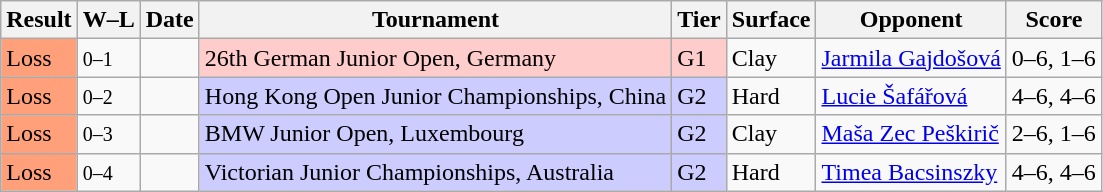<table class="sortable wikitable nowrap">
<tr>
<th>Result</th>
<th class="unsortable">W–L</th>
<th>Date</th>
<th>Tournament</th>
<th>Tier</th>
<th>Surface</th>
<th>Opponent</th>
<th class="unsortable">Score</th>
</tr>
<tr>
<td bgcolor=ffa07a>Loss</td>
<td><small>0–1</small></td>
<td></td>
<td style="background:#ffcccc;">26th German Junior Open, Germany</td>
<td style="background:#ffcccc;">G1</td>
<td>Clay</td>
<td> <a href='#'>Jarmila Gajdošová</a></td>
<td>0–6, 1–6</td>
</tr>
<tr>
<td bgcolor=ffa07a>Loss</td>
<td><small>0–2</small></td>
<td></td>
<td style="background:#ccccff;">Hong Kong Open Junior Championships, China</td>
<td style="background:#ccccff;">G2</td>
<td>Hard</td>
<td> <a href='#'>Lucie Šafářová</a></td>
<td>4–6, 4–6</td>
</tr>
<tr>
<td bgcolor=ffa07a>Loss</td>
<td><small>0–3</small></td>
<td></td>
<td style="background:#ccccff;">BMW Junior Open, Luxembourg</td>
<td style="background:#ccccff;">G2</td>
<td>Clay</td>
<td> <a href='#'>Maša Zec Peškirič</a></td>
<td>2–6, 1–6</td>
</tr>
<tr>
<td bgcolor=ffa07a>Loss</td>
<td><small>0–4</small></td>
<td></td>
<td style="background:#ccccff;">Victorian Junior Championships, Australia</td>
<td style="background:#ccccff;">G2</td>
<td>Hard</td>
<td> <a href='#'>Timea Bacsinszky</a></td>
<td>4–6, 4–6</td>
</tr>
</table>
